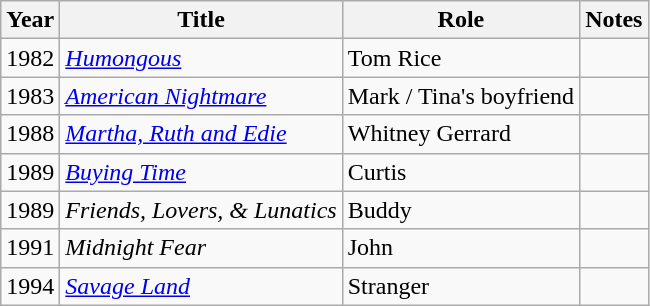<table class="wikitable sortable">
<tr>
<th>Year</th>
<th>Title</th>
<th>Role</th>
<th class="unsortable">Notes</th>
</tr>
<tr>
<td>1982</td>
<td><a href='#'><em>Humongous</em></a></td>
<td>Tom Rice</td>
<td></td>
</tr>
<tr>
<td>1983</td>
<td><a href='#'><em>American Nightmare</em></a></td>
<td>Mark / Tina's boyfriend</td>
<td></td>
</tr>
<tr>
<td>1988</td>
<td><em><a href='#'>Martha, Ruth and Edie</a></em></td>
<td>Whitney Gerrard</td>
<td></td>
</tr>
<tr>
<td>1989</td>
<td><em><a href='#'>Buying Time</a></em></td>
<td>Curtis</td>
<td></td>
</tr>
<tr>
<td>1989</td>
<td><em>Friends, Lovers, & Lunatics</em></td>
<td>Buddy</td>
<td></td>
</tr>
<tr>
<td>1991</td>
<td><em>Midnight Fear</em></td>
<td>John</td>
<td></td>
</tr>
<tr>
<td>1994</td>
<td><a href='#'><em>Savage Land</em></a></td>
<td>Stranger</td>
<td></td>
</tr>
</table>
